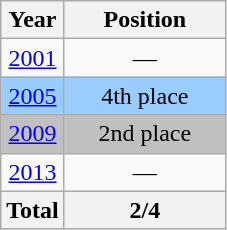<table class="wikitable" style="text-align: center;">
<tr>
<th>Year</th>
<th width="100">Position</th>
</tr>
<tr>
<td> <a href='#'>2001</a></td>
<td>—</td>
</tr>
<tr bgcolor=#9acdff>
<td> <a href='#'>2005</a></td>
<td>4th place</td>
</tr>
<tr bgcolor=silver>
<td> <a href='#'>2009</a></td>
<td>2nd place</td>
</tr>
<tr>
<td> <a href='#'>2013</a></td>
<td>—</td>
</tr>
<tr>
<th>Total</th>
<th>2/4</th>
</tr>
</table>
